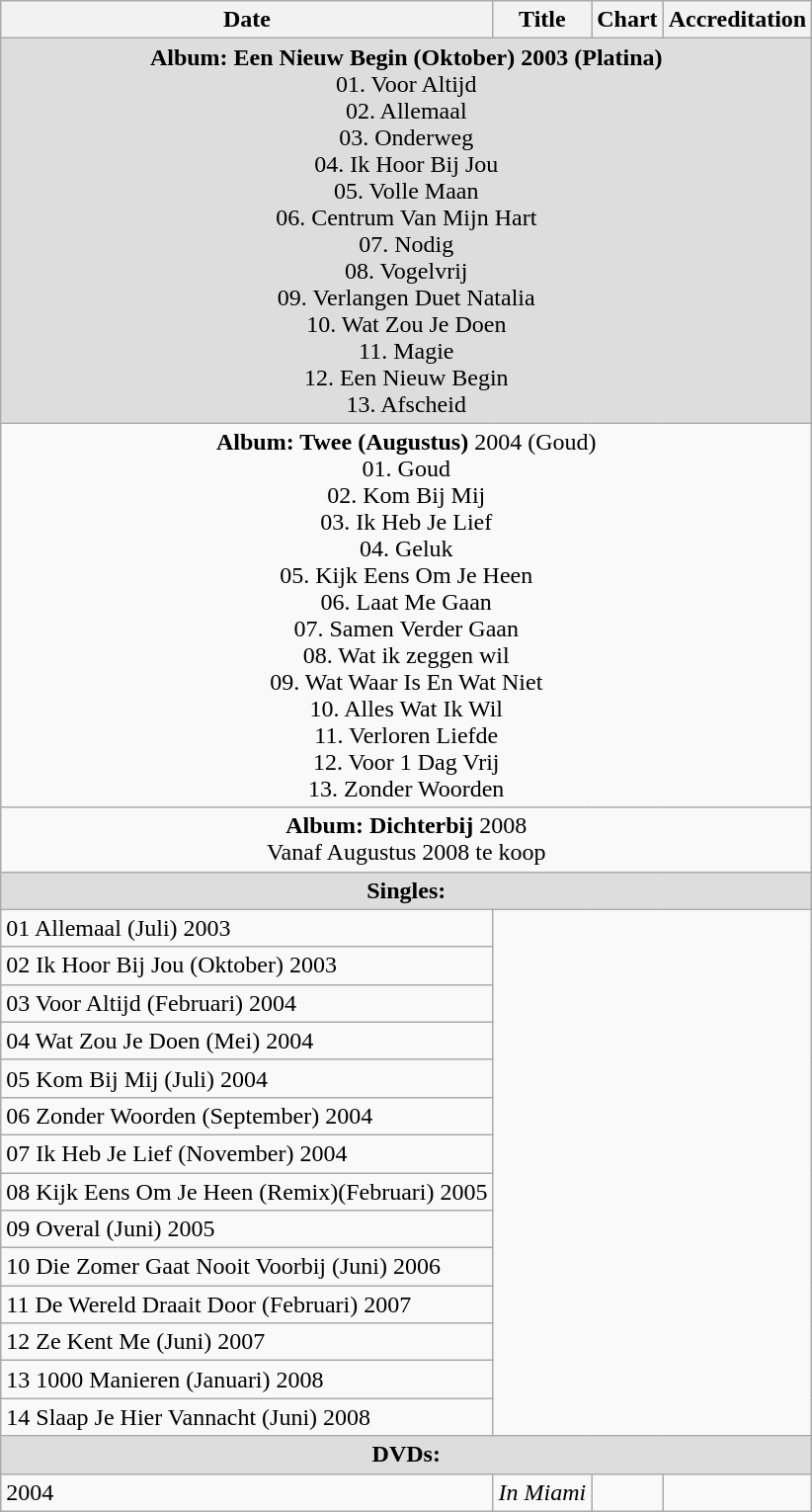<table class="wikitable">
<tr>
<th>Date</th>
<th>Title</th>
<th>Chart</th>
<th>Accreditation</th>
</tr>
<tr bgcolor="#DDDDDD">
<td colspan=5 align=center><strong>Album: Een Nieuw Begin (Oktober) 2003 (Platina)</strong><br>01. Voor Altijd<br>02. Allemaal<br>03. Onderweg<br>04. Ik Hoor Bij Jou<br>05. Volle Maan<br>06. Centrum Van Mijn Hart<br>07. Nodig<br>08. Vogelvrij<br>09. Verlangen Duet Natalia<br>10. Wat Zou Je Doen<br>11. Magie<br>12. Een Nieuw Begin<br>13. Afscheid</td>
</tr>
<tr>
<td colspan=5 align=center><strong>Album: Twee (Augustus)</strong> 2004 (Goud)<br>01. Goud<br>02. Kom Bij Mij<br>03. Ik Heb Je Lief<br>04. Geluk<br>05. Kijk Eens Om Je Heen<br>06. Laat Me Gaan<br>07. Samen Verder Gaan<br>08. Wat ik zeggen wil<br>09. Wat Waar Is En Wat Niet<br>10. Alles Wat Ik Wil<br>11. Verloren Liefde<br>12. Voor 1 Dag Vrij<br>13. Zonder Woorden</td>
</tr>
<tr>
<td colspan=5 align=center><strong>Album: Dichterbij</strong> 2008<br>Vanaf Augustus 2008 te koop</td>
</tr>
<tr bgcolor="#DDDDDD">
<td colspan=5 align=center><strong>Singles:</strong></td>
</tr>
<tr>
<td>01 Allemaal (Juli) 2003</td>
</tr>
<tr>
<td>02 Ik Hoor Bij Jou (Oktober) 2003</td>
</tr>
<tr>
<td>03 Voor Altijd (Februari) 2004</td>
</tr>
<tr>
<td>04 Wat Zou Je Doen (Mei) 2004</td>
</tr>
<tr>
<td>05 Kom Bij Mij (Juli) 2004</td>
</tr>
<tr>
<td>06 Zonder Woorden (September) 2004</td>
</tr>
<tr>
<td>07 Ik Heb Je Lief (November) 2004</td>
</tr>
<tr>
<td>08 Kijk Eens Om Je Heen (Remix)(Februari) 2005</td>
</tr>
<tr>
<td>09 Overal (Juni) 2005</td>
</tr>
<tr>
<td>10 Die Zomer Gaat Nooit Voorbij (Juni) 2006</td>
</tr>
<tr>
<td>11 De Wereld Draait Door (Februari) 2007</td>
</tr>
<tr>
<td>12 Ze Kent Me (Juni) 2007</td>
</tr>
<tr>
<td>13 1000 Manieren (Januari) 2008</td>
</tr>
<tr>
<td>14 Slaap Je Hier Vannacht (Juni) 2008</td>
</tr>
<tr bgcolor="#DDDDDD">
<td colspan=5 align=center><strong>DVDs:</strong></td>
</tr>
<tr>
<td>2004</td>
<td><em>In Miami</em></td>
<td></td>
<td></td>
</tr>
</table>
